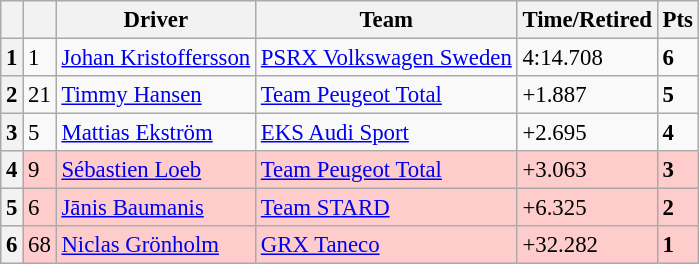<table class=wikitable style="font-size:95%">
<tr>
<th></th>
<th></th>
<th>Driver</th>
<th>Team</th>
<th>Time/Retired</th>
<th>Pts</th>
</tr>
<tr>
<th>1</th>
<td>1</td>
<td> <a href='#'>Johan Kristoffersson</a></td>
<td><a href='#'>PSRX Volkswagen Sweden</a></td>
<td>4:14.708</td>
<td><strong>6</strong></td>
</tr>
<tr>
<th>2</th>
<td>21</td>
<td> <a href='#'>Timmy Hansen</a></td>
<td><a href='#'>Team Peugeot Total</a></td>
<td>+1.887</td>
<td><strong>5</strong></td>
</tr>
<tr>
<th>3</th>
<td>5</td>
<td> <a href='#'>Mattias Ekström</a></td>
<td><a href='#'>EKS Audi Sport</a></td>
<td>+2.695</td>
<td><strong>4</strong></td>
</tr>
<tr style="background:#ffcccc;">
<th>4</th>
<td>9</td>
<td> <a href='#'>Sébastien Loeb</a></td>
<td><a href='#'>Team Peugeot Total</a></td>
<td>+3.063</td>
<td><strong>3</strong></td>
</tr>
<tr style="background:#ffcccc;">
<th>5</th>
<td>6</td>
<td> <a href='#'>Jānis Baumanis</a></td>
<td><a href='#'>Team STARD</a></td>
<td>+6.325</td>
<td><strong>2</strong></td>
</tr>
<tr style="background:#ffcccc;">
<th>6</th>
<td>68</td>
<td> <a href='#'>Niclas Grönholm</a></td>
<td><a href='#'>GRX Taneco</a></td>
<td>+32.282</td>
<td><strong>1</strong></td>
</tr>
</table>
